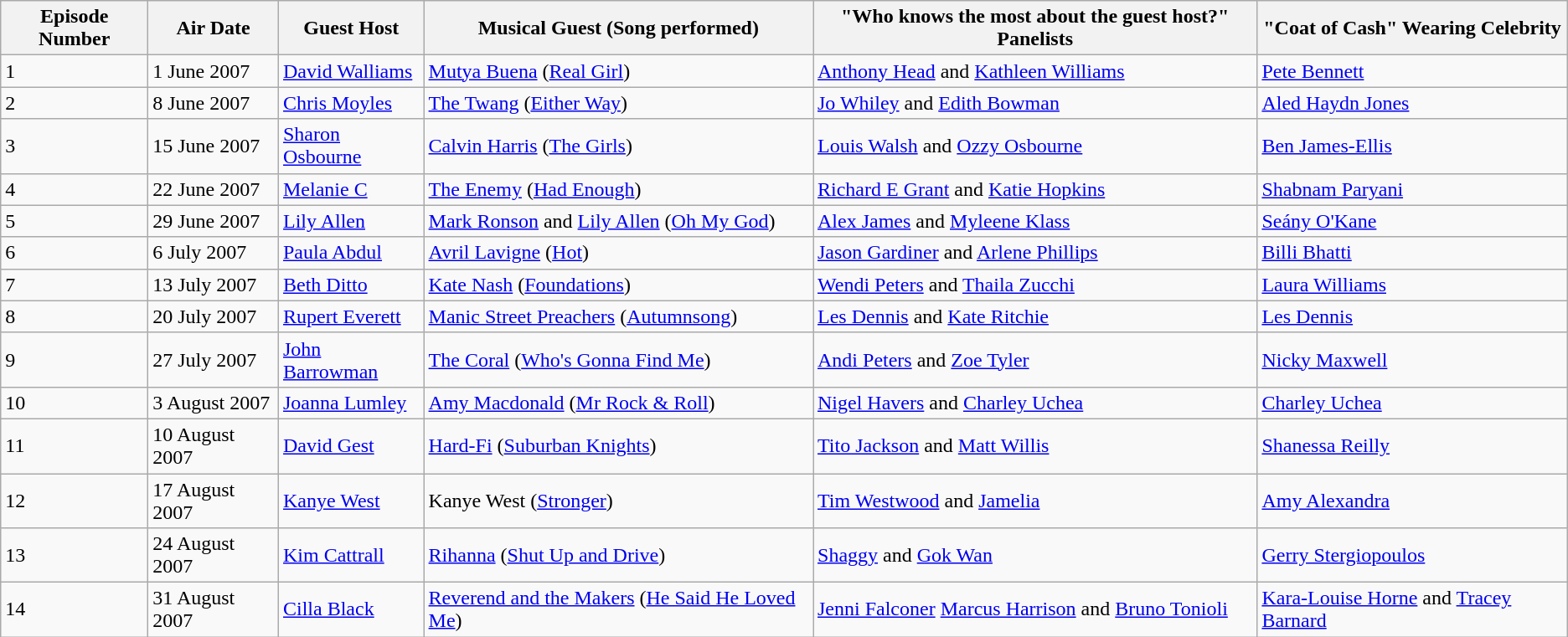<table class="wikitable">
<tr>
<th>Episode Number</th>
<th>Air Date</th>
<th>Guest Host</th>
<th>Musical Guest (Song performed)</th>
<th>"Who knows the most about the guest host?" Panelists</th>
<th>"Coat of Cash" Wearing Celebrity</th>
</tr>
<tr>
<td>1</td>
<td>1 June 2007</td>
<td><a href='#'>David Walliams</a></td>
<td><a href='#'>Mutya Buena</a> (<a href='#'>Real Girl</a>)</td>
<td><a href='#'>Anthony Head</a> and <a href='#'>Kathleen Williams</a></td>
<td><a href='#'>Pete Bennett</a></td>
</tr>
<tr>
<td>2</td>
<td>8 June 2007</td>
<td><a href='#'>Chris Moyles</a></td>
<td><a href='#'>The Twang</a> (<a href='#'>Either Way</a>)</td>
<td><a href='#'>Jo Whiley</a> and <a href='#'>Edith Bowman</a></td>
<td><a href='#'>Aled Haydn Jones</a></td>
</tr>
<tr>
<td>3</td>
<td>15 June 2007</td>
<td><a href='#'>Sharon Osbourne</a></td>
<td><a href='#'>Calvin Harris</a> (<a href='#'>The Girls</a>)</td>
<td><a href='#'>Louis Walsh</a> and <a href='#'>Ozzy Osbourne</a></td>
<td><a href='#'>Ben James-Ellis</a></td>
</tr>
<tr>
<td>4</td>
<td>22 June 2007</td>
<td><a href='#'>Melanie C</a></td>
<td><a href='#'>The Enemy</a> (<a href='#'>Had Enough</a>)</td>
<td><a href='#'>Richard E Grant</a> and <a href='#'>Katie Hopkins</a></td>
<td><a href='#'>Shabnam Paryani</a></td>
</tr>
<tr>
<td>5</td>
<td>29 June 2007</td>
<td><a href='#'>Lily Allen</a></td>
<td><a href='#'>Mark Ronson</a> and <a href='#'>Lily Allen</a> (<a href='#'>Oh My God</a>)</td>
<td><a href='#'>Alex James</a> and <a href='#'>Myleene Klass</a></td>
<td><a href='#'>Seány O'Kane</a></td>
</tr>
<tr>
<td>6</td>
<td>6 July 2007</td>
<td><a href='#'>Paula Abdul</a></td>
<td><a href='#'>Avril Lavigne</a> (<a href='#'>Hot</a>)</td>
<td><a href='#'>Jason Gardiner</a> and <a href='#'>Arlene Phillips</a></td>
<td><a href='#'>Billi Bhatti</a></td>
</tr>
<tr>
<td>7</td>
<td>13 July 2007</td>
<td><a href='#'>Beth Ditto</a></td>
<td><a href='#'>Kate Nash</a> (<a href='#'>Foundations</a>)</td>
<td><a href='#'>Wendi Peters</a> and <a href='#'>Thaila Zucchi</a></td>
<td><a href='#'>Laura Williams</a></td>
</tr>
<tr>
<td>8</td>
<td>20 July 2007</td>
<td><a href='#'>Rupert Everett</a></td>
<td><a href='#'>Manic Street Preachers</a> (<a href='#'>Autumnsong</a>)</td>
<td><a href='#'>Les Dennis</a> and <a href='#'>Kate Ritchie</a></td>
<td><a href='#'>Les Dennis</a></td>
</tr>
<tr>
<td>9</td>
<td>27 July 2007</td>
<td><a href='#'>John Barrowman</a></td>
<td><a href='#'>The Coral</a> (<a href='#'>Who's Gonna Find Me</a>)</td>
<td><a href='#'>Andi Peters</a> and <a href='#'>Zoe Tyler</a></td>
<td><a href='#'>Nicky Maxwell</a></td>
</tr>
<tr>
<td>10</td>
<td>3 August 2007</td>
<td><a href='#'>Joanna Lumley</a></td>
<td><a href='#'>Amy Macdonald</a> (<a href='#'>Mr Rock & Roll</a>)</td>
<td><a href='#'>Nigel Havers</a> and <a href='#'>Charley Uchea</a></td>
<td><a href='#'>Charley Uchea</a></td>
</tr>
<tr>
<td>11</td>
<td>10 August 2007</td>
<td><a href='#'>David Gest</a></td>
<td><a href='#'>Hard-Fi</a> (<a href='#'>Suburban Knights</a>)</td>
<td><a href='#'>Tito Jackson</a> and <a href='#'>Matt Willis</a></td>
<td><a href='#'>Shanessa Reilly</a></td>
</tr>
<tr>
<td>12</td>
<td>17 August 2007</td>
<td><a href='#'>Kanye West</a></td>
<td>Kanye West (<a href='#'>Stronger</a>)</td>
<td><a href='#'>Tim Westwood</a> and <a href='#'>Jamelia</a></td>
<td><a href='#'>Amy Alexandra</a></td>
</tr>
<tr>
<td>13</td>
<td>24 August 2007</td>
<td><a href='#'>Kim Cattrall</a></td>
<td><a href='#'>Rihanna</a> (<a href='#'>Shut Up and Drive</a>)</td>
<td><a href='#'>Shaggy</a> and <a href='#'>Gok Wan</a></td>
<td><a href='#'>Gerry Stergiopoulos</a></td>
</tr>
<tr>
<td>14</td>
<td>31 August 2007</td>
<td><a href='#'>Cilla Black</a></td>
<td><a href='#'>Reverend and the Makers</a> (<a href='#'>He Said He Loved Me</a>)</td>
<td><a href='#'>Jenni Falconer</a> <a href='#'>Marcus Harrison</a> and <a href='#'>Bruno Tonioli</a></td>
<td><a href='#'>Kara-Louise Horne</a> and <a href='#'>Tracey Barnard</a></td>
</tr>
</table>
